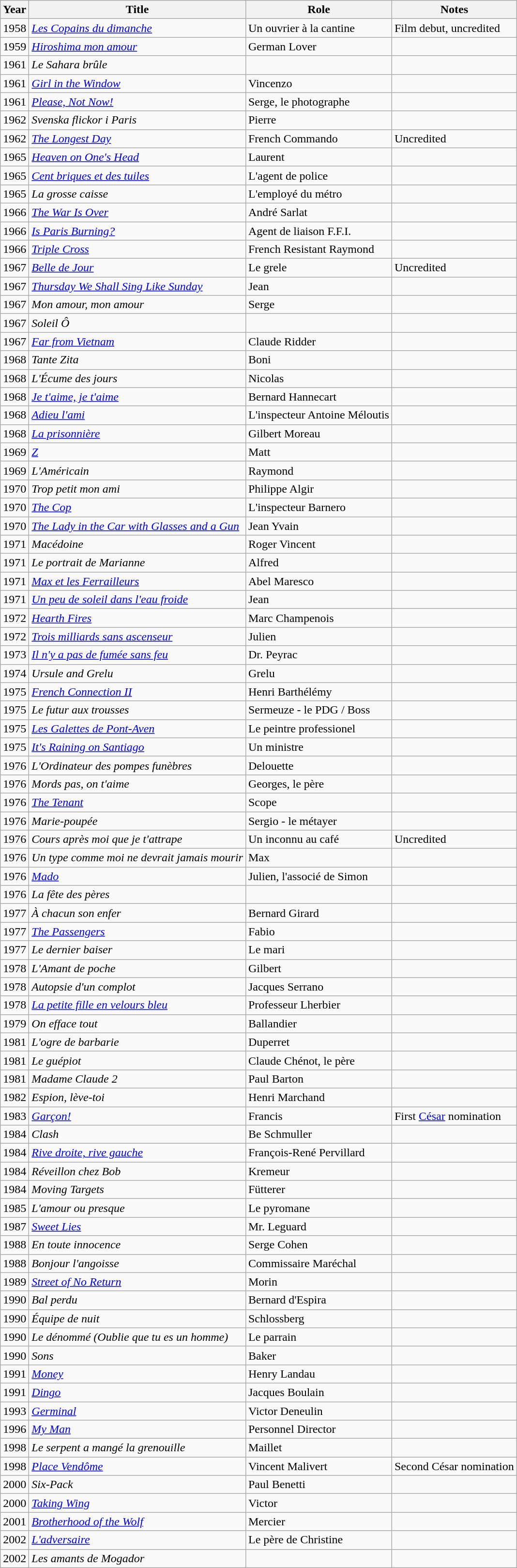<table class="wikitable sortable">
<tr>
<th>Year</th>
<th>Title</th>
<th>Role</th>
<th class="unsortable">Notes</th>
</tr>
<tr>
<td>1958</td>
<td><em><a href='#'>Les Copains du dimanche</a></em></td>
<td>Un ouvrier à la cantine</td>
<td>Film debut, uncredited</td>
</tr>
<tr>
<td>1959</td>
<td><em><a href='#'>Hiroshima mon amour</a></em></td>
<td>German Lover</td>
<td></td>
</tr>
<tr>
<td>1961</td>
<td><em>Le Sahara brûle</em></td>
<td></td>
<td></td>
</tr>
<tr>
<td>1961</td>
<td><em><a href='#'>Girl in the Window</a></em></td>
<td>Vincenzo</td>
<td></td>
</tr>
<tr>
<td>1961</td>
<td><em><a href='#'>Please, Not Now!</a></em></td>
<td>Serge, le photographe</td>
<td></td>
</tr>
<tr>
<td>1962</td>
<td><em>Svenska flickor i Paris</em></td>
<td>Pierre</td>
<td></td>
</tr>
<tr>
<td>1962</td>
<td><em><a href='#'>The Longest Day</a></em></td>
<td>French Commando</td>
<td>Uncredited</td>
</tr>
<tr>
<td>1965</td>
<td><em><a href='#'>Heaven on One's Head</a></em></td>
<td>Laurent</td>
<td></td>
</tr>
<tr>
<td>1965</td>
<td><em><a href='#'>Cent briques et des tuiles</a></em></td>
<td>L'agent de police</td>
<td></td>
</tr>
<tr>
<td>1965</td>
<td><em>La grosse caisse</em></td>
<td>L'employé du métro</td>
<td></td>
</tr>
<tr>
<td>1966</td>
<td><em><a href='#'>The War Is Over</a></em></td>
<td>André Sarlat</td>
<td></td>
</tr>
<tr>
<td>1966</td>
<td><em><a href='#'>Is Paris Burning?</a></em></td>
<td>Agent de liaison F.F.I.</td>
<td></td>
</tr>
<tr>
<td>1966</td>
<td><em><a href='#'>Triple Cross</a></em></td>
<td>French Resistant Raymond</td>
<td></td>
</tr>
<tr>
<td>1967</td>
<td><em><a href='#'>Belle de Jour</a></em></td>
<td>Le grele</td>
<td>Uncredited</td>
</tr>
<tr>
<td>1967</td>
<td><em><a href='#'>Thursday We Shall Sing Like Sunday</a></em></td>
<td>Jean</td>
<td></td>
</tr>
<tr>
<td>1967</td>
<td><em>Mon amour, mon amour</em></td>
<td>Serge</td>
<td></td>
</tr>
<tr>
<td>1967</td>
<td><em>Soleil Ô</em></td>
<td></td>
<td></td>
</tr>
<tr>
<td>1967</td>
<td><em><a href='#'>Far from Vietnam</a></em></td>
<td>Claude Ridder</td>
<td></td>
</tr>
<tr>
<td>1968</td>
<td><em>Tante Zita</em></td>
<td>Boni</td>
<td></td>
</tr>
<tr>
<td>1968</td>
<td><em>L'Écume des jours</em></td>
<td>Nicolas</td>
<td></td>
</tr>
<tr>
<td>1968</td>
<td><em><a href='#'>Je t'aime, je t'aime</a></em></td>
<td>Bernard Hannecart</td>
<td></td>
</tr>
<tr>
<td>1968</td>
<td><em><a href='#'>Adieu l'ami</a></em></td>
<td>L'inspecteur Antoine Méloutis</td>
<td></td>
</tr>
<tr>
<td>1968</td>
<td><em><a href='#'>La prisonnière</a></em></td>
<td>Gilbert Moreau</td>
<td></td>
</tr>
<tr>
<td>1969</td>
<td><em><a href='#'>Z</a></em></td>
<td>Matt</td>
<td></td>
</tr>
<tr>
<td>1969</td>
<td><em>L'Américain</em></td>
<td>Raymond</td>
<td></td>
</tr>
<tr>
<td>1970</td>
<td><em>Trop petit mon ami</em></td>
<td>Philippe Algir</td>
<td></td>
</tr>
<tr>
<td>1970</td>
<td><em><a href='#'>The Cop</a></em></td>
<td>L'inspecteur Barnero</td>
<td></td>
</tr>
<tr>
<td>1970</td>
<td><em><a href='#'>The Lady in the Car with Glasses and a Gun</a></em></td>
<td>Jean Yvain</td>
<td></td>
</tr>
<tr>
<td>1971</td>
<td><em>Macédoine</em></td>
<td>Roger Vincent</td>
<td></td>
</tr>
<tr>
<td>1971</td>
<td><em>Le portrait de Marianne</em></td>
<td>Alfred</td>
<td></td>
</tr>
<tr>
<td>1971</td>
<td><em><a href='#'>Max et les Ferrailleurs</a></em></td>
<td>Abel Maresco</td>
<td></td>
</tr>
<tr>
<td>1971</td>
<td><em><a href='#'>Un peu de soleil dans l'eau froide</a></em></td>
<td>Jean</td>
<td></td>
</tr>
<tr>
<td>1972</td>
<td><em><a href='#'>Hearth Fires</a></em></td>
<td>Marc Champenois</td>
<td></td>
</tr>
<tr>
<td>1972</td>
<td><em><a href='#'>Trois milliards sans ascenseur</a></em></td>
<td>Julien</td>
<td></td>
</tr>
<tr>
<td>1973</td>
<td><em><a href='#'>Il n'y a pas de fumée sans feu</a></em></td>
<td>Dr. Peyrac</td>
<td></td>
</tr>
<tr>
<td>1974</td>
<td><em>Ursule and Grelu</em></td>
<td>Grelu</td>
<td></td>
</tr>
<tr>
<td>1975</td>
<td><em><a href='#'>French Connection II</a></em></td>
<td>Henri Barthélémy</td>
<td></td>
</tr>
<tr>
<td>1975</td>
<td><em>Le futur aux trousses</em></td>
<td>Sermeuze - le PDG / Boss</td>
<td></td>
</tr>
<tr>
<td>1975</td>
<td><em><a href='#'>Les Galettes de Pont-Aven</a></em></td>
<td>Le peintre professionel</td>
<td></td>
</tr>
<tr>
<td>1975</td>
<td><em><a href='#'>It's Raining on Santiago</a></em></td>
<td>Un ministre</td>
<td></td>
</tr>
<tr>
<td>1976</td>
<td><em>L'Ordinateur des pompes funèbres</em></td>
<td>Delouette</td>
<td></td>
</tr>
<tr>
<td>1976</td>
<td><em>Mords pas, on t'aime</em></td>
<td>Georges, le père</td>
<td></td>
</tr>
<tr>
<td>1976</td>
<td><em><a href='#'>The Tenant</a></em></td>
<td>Scope</td>
<td></td>
</tr>
<tr>
<td>1976</td>
<td><em>Marie-poupée</em></td>
<td>Sergio - le métayer</td>
<td></td>
</tr>
<tr>
<td>1976</td>
<td><em>Cours après moi que je t'attrape</em></td>
<td>Un inconnu au café</td>
<td>Uncredited</td>
</tr>
<tr>
<td>1976</td>
<td><em>Un type comme moi ne devrait jamais mourir</em></td>
<td>Max</td>
<td></td>
</tr>
<tr>
<td>1976</td>
<td><em><a href='#'>Mado</a></em></td>
<td>Julien, l'associé de Simon</td>
<td></td>
</tr>
<tr>
<td>1976</td>
<td><em>La fête des pères</em></td>
<td></td>
<td></td>
</tr>
<tr>
<td>1977</td>
<td><em>À chacun son enfer</em></td>
<td>Bernard Girard</td>
<td></td>
</tr>
<tr>
<td>1977</td>
<td><em><a href='#'>The Passengers</a></em></td>
<td>Fabio</td>
<td></td>
</tr>
<tr>
<td>1977</td>
<td><em>Le dernier baiser</em></td>
<td>Le mari</td>
<td></td>
</tr>
<tr>
<td>1978</td>
<td><em>L'Amant de poche</em></td>
<td>Gilbert</td>
<td></td>
</tr>
<tr>
<td>1978</td>
<td><em>Autopsie d'un complot</em></td>
<td>Jacques Serrano</td>
<td></td>
</tr>
<tr>
<td>1978</td>
<td><em><a href='#'>La petite fille en velours bleu</a></em></td>
<td>Professeur Lherbier</td>
<td></td>
</tr>
<tr>
<td>1979</td>
<td><em>On efface tout</em></td>
<td>Ballandier</td>
<td></td>
</tr>
<tr>
<td>1981</td>
<td><em>L'ogre de barbarie</em></td>
<td>Duperret</td>
<td></td>
</tr>
<tr>
<td>1981</td>
<td><em>Le guépiot</em></td>
<td>Claude Chénot, le père</td>
<td></td>
</tr>
<tr>
<td>1981</td>
<td><em>Madame Claude 2</em></td>
<td>Paul Barton</td>
<td></td>
</tr>
<tr>
<td>1982</td>
<td><em>Espion, lève-toi</em></td>
<td>Henri Marchand</td>
<td></td>
</tr>
<tr>
<td>1983</td>
<td><em><a href='#'>Garçon!</a></em></td>
<td>Francis</td>
<td>First <a href='#'>César</a> nomination</td>
</tr>
<tr>
<td>1984</td>
<td><em>Clash</em></td>
<td>Be Schmuller</td>
<td></td>
</tr>
<tr>
<td>1984</td>
<td><em><a href='#'>Rive droite, rive gauche</a></em></td>
<td>François-René Pervillard</td>
<td></td>
</tr>
<tr>
<td>1984</td>
<td><em>Réveillon chez Bob</em></td>
<td>Kremeur</td>
<td></td>
</tr>
<tr>
<td>1984</td>
<td><em>Moving Targets</em></td>
<td>Fütterer</td>
<td></td>
</tr>
<tr>
<td>1985</td>
<td><em>L'amour ou presque</em></td>
<td>Le pyromane</td>
<td></td>
</tr>
<tr>
<td>1987</td>
<td><em><a href='#'>Sweet Lies</a></em></td>
<td>Mr. Leguard</td>
<td></td>
</tr>
<tr>
<td>1988</td>
<td><em>En toute innocence</em></td>
<td>Serge Cohen</td>
<td></td>
</tr>
<tr>
<td>1988</td>
<td><em>Bonjour l'angoisse</em></td>
<td>Commissaire Maréchal</td>
<td></td>
</tr>
<tr>
<td>1989</td>
<td><em><a href='#'>Street of No Return</a></em></td>
<td>Morin</td>
<td></td>
</tr>
<tr>
<td>1990</td>
<td><em>Bal perdu</em></td>
<td>Bernard d'Espira</td>
<td></td>
</tr>
<tr>
<td>1990</td>
<td><em>Équipe de nuit</em></td>
<td>Schlossberg</td>
<td></td>
</tr>
<tr>
<td>1990</td>
<td><em>Le dénommé (Oublie que tu es un homme)</em></td>
<td>Le parrain</td>
<td></td>
</tr>
<tr>
<td>1990</td>
<td><em>Sons</em></td>
<td>Baker</td>
<td></td>
</tr>
<tr>
<td>1991</td>
<td><em><a href='#'>Money</a></em></td>
<td>Henry Landau</td>
<td></td>
</tr>
<tr>
<td>1991</td>
<td><em><a href='#'>Dingo</a></em></td>
<td>Jacques Boulain</td>
<td></td>
</tr>
<tr>
<td>1993</td>
<td><em><a href='#'>Germinal</a></em></td>
<td>Victor Deneulin</td>
<td></td>
</tr>
<tr>
<td>1996</td>
<td><em><a href='#'>My Man</a></em></td>
<td>Personnel Director</td>
<td></td>
</tr>
<tr>
<td>1998</td>
<td><em>Le serpent a mangé la grenouille</em></td>
<td>Maillet</td>
<td></td>
</tr>
<tr>
<td>1998</td>
<td><em><a href='#'>Place Vendôme</a></em></td>
<td>Vincent Malivert</td>
<td>Second César nomination</td>
</tr>
<tr>
<td>2000</td>
<td><em>Six-Pack</em></td>
<td>Paul Benetti</td>
<td></td>
</tr>
<tr>
<td>2000</td>
<td><em><a href='#'>Taking Wing</a></em></td>
<td>Victor</td>
<td></td>
</tr>
<tr>
<td>2001</td>
<td><em><a href='#'>Brotherhood of the Wolf</a></em></td>
<td>Mercier</td>
<td></td>
</tr>
<tr>
<td>2002</td>
<td><em><a href='#'>L'adversaire</a></em></td>
<td>Le père de Christine</td>
<td></td>
</tr>
<tr>
<td>2002</td>
<td><em>Les amants de Mogador</em></td>
<td></td>
<td></td>
</tr>
</table>
